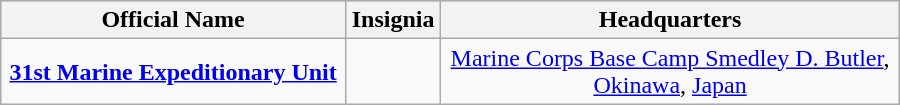<table class="wikitable" width="600" style="text-align:center;">
<tr bgcolor="#CCCCCC">
<th><strong>Official Name</strong></th>
<th><strong>Insignia</strong></th>
<th><strong>Headquarters</strong></th>
</tr>
<tr>
<td><strong><a href='#'>31st Marine Expeditionary Unit</a></strong></td>
<td></td>
<td><a href='#'>Marine Corps Base Camp Smedley D. Butler</a>,<br> <a href='#'>Okinawa</a>, <a href='#'>Japan</a></td>
</tr>
</table>
